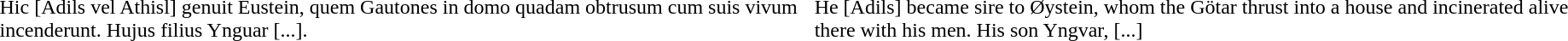<table>
<tr>
<td><br>Hic [Adils vel Athisl] genuit Eustein, quem Gautones in domo quadam obtrusum cum suis vivum incenderunt. Hujus filius Ynguar [...].</td>
<td><br>He [Adils] became sire to Øystein, whom the Götar thrust into a house and incinerated alive there with his men. His son Yngvar, [...]</td>
<td></td>
</tr>
</table>
